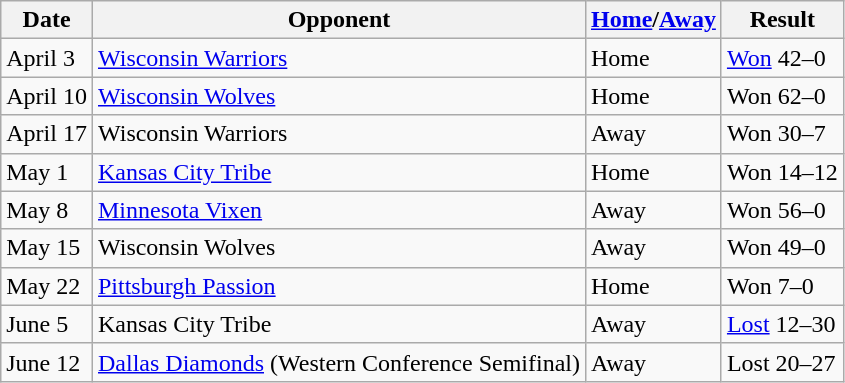<table class="wikitable">
<tr>
<th>Date</th>
<th>Opponent</th>
<th><a href='#'>Home</a>/<a href='#'>Away</a></th>
<th>Result</th>
</tr>
<tr>
<td>April 3</td>
<td><a href='#'>Wisconsin Warriors</a></td>
<td>Home</td>
<td><a href='#'>Won</a> 42–0</td>
</tr>
<tr>
<td>April 10</td>
<td><a href='#'>Wisconsin Wolves</a></td>
<td>Home</td>
<td>Won 62–0</td>
</tr>
<tr>
<td>April 17</td>
<td>Wisconsin Warriors</td>
<td>Away</td>
<td>Won 30–7</td>
</tr>
<tr>
<td>May 1</td>
<td><a href='#'>Kansas City Tribe</a></td>
<td>Home</td>
<td>Won 14–12</td>
</tr>
<tr>
<td>May 8</td>
<td><a href='#'>Minnesota Vixen</a></td>
<td>Away</td>
<td>Won 56–0</td>
</tr>
<tr>
<td>May 15</td>
<td>Wisconsin Wolves</td>
<td>Away</td>
<td>Won 49–0</td>
</tr>
<tr>
<td>May 22</td>
<td><a href='#'>Pittsburgh Passion</a></td>
<td>Home</td>
<td>Won 7–0</td>
</tr>
<tr>
<td>June 5</td>
<td>Kansas City Tribe</td>
<td>Away</td>
<td><a href='#'>Lost</a> 12–30</td>
</tr>
<tr>
<td>June 12</td>
<td><a href='#'>Dallas Diamonds</a> (Western Conference Semifinal)</td>
<td>Away</td>
<td>Lost 20–27</td>
</tr>
</table>
